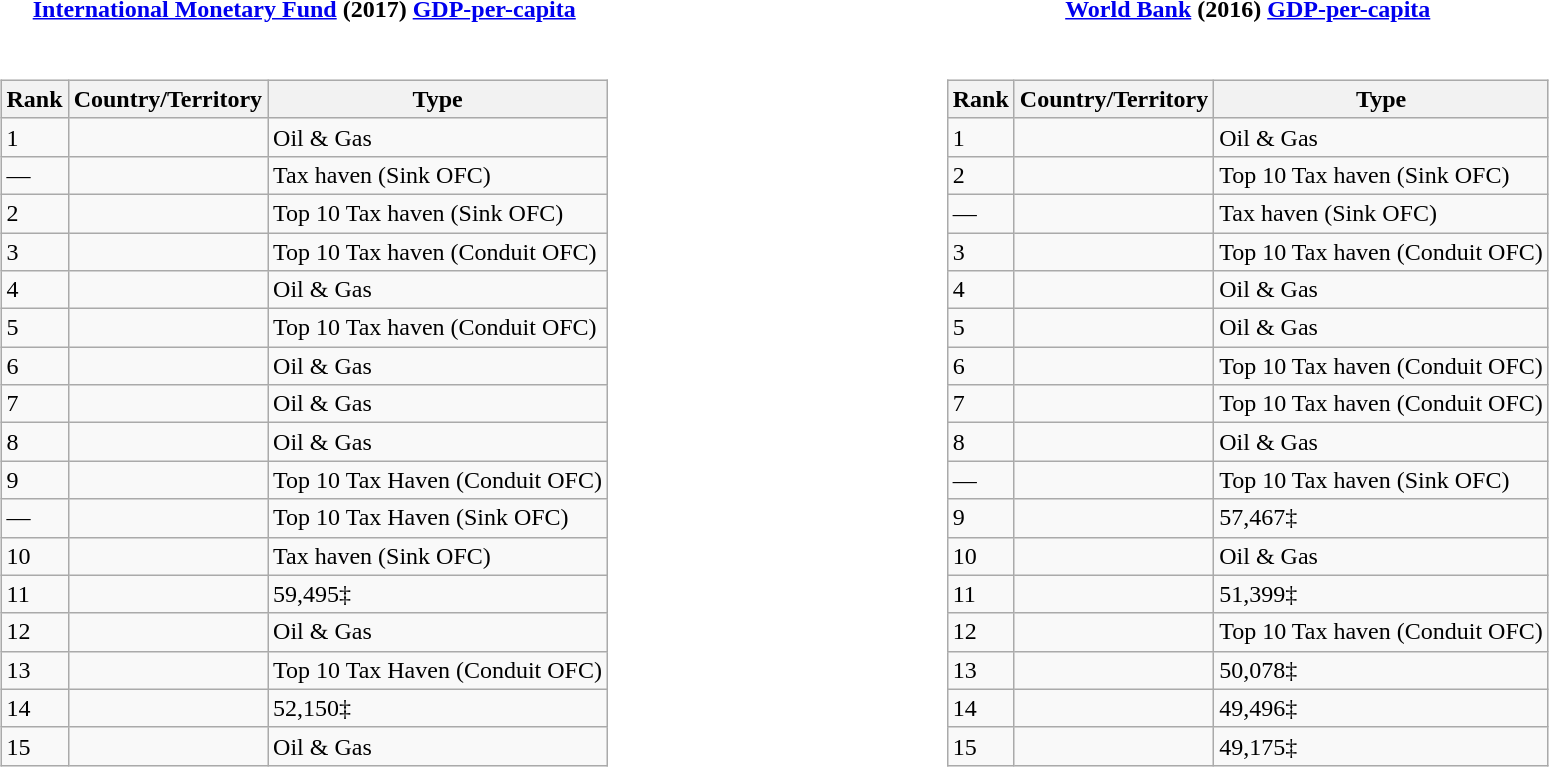<table style="font-size:100%;">
<tr>
<td width="50%" align="center"><strong><a href='#'>International Monetary Fund</a> (2017) <a href='#'>GDP-per-capita</a></strong></td>
<td width="50%" align="center"><strong><a href='#'>World Bank</a> (2016) <a href='#'>GDP-per-capita</a></strong></td>
</tr>
<tr valign="top">
<td><br><table class="wikitable sortable" style="margin-left:auto;margin-right:auto;text-align:left">
<tr>
<th data-sort-type="number">Rank</th>
<th>Country/Territory</th>
<th>Type</th>
</tr>
<tr>
<td>1</td>
<td align="left"></td>
<td>Oil & Gas</td>
</tr>
<tr>
<td>—</td>
<td align="left"><em></em></td>
<td>Tax haven (Sink OFC)</td>
</tr>
<tr>
<td>2</td>
<td align="left"></td>
<td>Top 10 Tax haven (Sink OFC)</td>
</tr>
<tr>
<td>3</td>
<td align="left"></td>
<td>Top 10 Tax haven (Conduit OFC)</td>
</tr>
<tr>
<td>4</td>
<td align="left"></td>
<td>Oil & Gas</td>
</tr>
<tr>
<td>5</td>
<td align="left"></td>
<td>Top 10 Tax haven (Conduit OFC)</td>
</tr>
<tr>
<td>6</td>
<td align="left"></td>
<td>Oil & Gas</td>
</tr>
<tr>
<td>7</td>
<td align="left"></td>
<td>Oil & Gas</td>
</tr>
<tr>
<td>8</td>
<td align="left"></td>
<td>Oil & Gas</td>
</tr>
<tr>
<td>9</td>
<td align="left"></td>
<td>Top 10 Tax Haven (Conduit OFC)</td>
</tr>
<tr>
<td>—</td>
<td align="left"><em></em></td>
<td>Top 10 Tax Haven (Sink OFC)</td>
</tr>
<tr>
<td>10</td>
<td align="left"></td>
<td>Tax haven (Sink OFC)</td>
</tr>
<tr>
<td>11</td>
<td align="left"></td>
<td>59,495‡</td>
</tr>
<tr>
<td>12</td>
<td align="left"></td>
<td>Oil & Gas</td>
</tr>
<tr>
<td>13</td>
<td align="left"></td>
<td>Top 10 Tax Haven (Conduit OFC)</td>
</tr>
<tr>
<td>14</td>
<td align="left"></td>
<td>52,150‡</td>
</tr>
<tr>
<td>15</td>
<td align="left"></td>
<td>Oil & Gas</td>
</tr>
</table>
</td>
<td><br><table class="wikitable sortable" style="margin-left:auto;margin-right:auto;text-align: left">
<tr>
<th data-sort-type="number">Rank</th>
<th>Country/Territory</th>
<th>Type</th>
</tr>
<tr>
<td>1</td>
<td align="left"></td>
<td>Oil & Gas</td>
</tr>
<tr>
<td>2</td>
<td align="left"></td>
<td>Top 10 Tax haven (Sink OFC)</td>
</tr>
<tr>
<td>—</td>
<td align="left"><em></em></td>
<td>Tax haven (Sink OFC)</td>
</tr>
<tr>
<td>3</td>
<td align="left"></td>
<td>Top 10 Tax haven (Conduit OFC)</td>
</tr>
<tr>
<td>4</td>
<td align="left"></td>
<td>Oil & Gas</td>
</tr>
<tr>
<td>5</td>
<td align="left"></td>
<td>Oil & Gas</td>
</tr>
<tr>
<td>6</td>
<td align="left"></td>
<td>Top 10 Tax haven (Conduit OFC)</td>
</tr>
<tr>
<td>7</td>
<td align="left"></td>
<td>Top 10 Tax haven (Conduit OFC)</td>
</tr>
<tr>
<td>8</td>
<td align="left"></td>
<td>Oil & Gas</td>
</tr>
<tr>
<td>—</td>
<td align="left"><em></em></td>
<td>Top 10 Tax haven (Sink OFC)</td>
</tr>
<tr>
<td>9</td>
<td align="left"></td>
<td>57,467‡</td>
</tr>
<tr>
<td>10</td>
<td align="left"></td>
<td>Oil & Gas</td>
</tr>
<tr>
<td>11</td>
<td align="left"></td>
<td>51,399‡</td>
</tr>
<tr>
<td>12</td>
<td align="left"></td>
<td>Top 10 Tax haven (Conduit OFC)</td>
</tr>
<tr>
<td>13</td>
<td align="left"></td>
<td>50,078‡</td>
</tr>
<tr>
<td>14</td>
<td align="left"></td>
<td>49,496‡</td>
</tr>
<tr>
<td>15</td>
<td align="left"></td>
<td>49,175‡</td>
</tr>
</table>
</td>
<td></td>
</tr>
<tr valign="top">
</tr>
</table>
